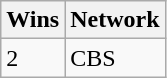<table class="wikitable">
<tr>
<th>Wins</th>
<th>Network</th>
</tr>
<tr>
<td>2</td>
<td>CBS</td>
</tr>
</table>
